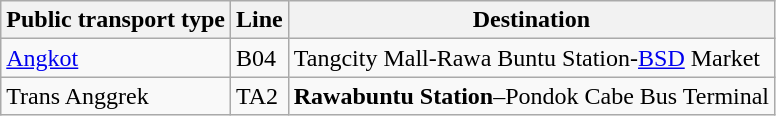<table class="wikitable sortable">
<tr>
<th>Public transport type</th>
<th>Line</th>
<th>Destination</th>
</tr>
<tr>
<td><a href='#'>Angkot</a></td>
<td>B04</td>
<td>Tangcity Mall-Rawa Buntu Station-<a href='#'>BSD</a> Market</td>
</tr>
<tr>
<td>Trans Anggrek</td>
<td>TA2</td>
<td><strong>Rawabuntu Station</strong>–Pondok Cabe Bus Terminal</td>
</tr>
</table>
